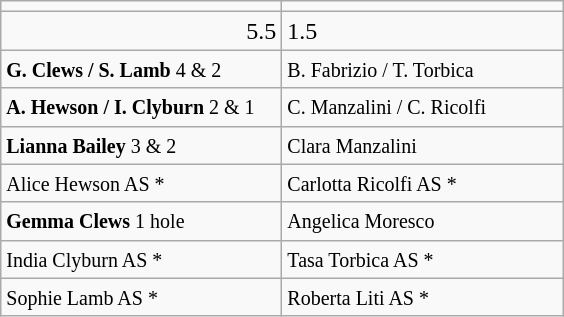<table class="wikitable">
<tr>
<td align="center" width="180"></td>
<td align="center" width="180"></td>
</tr>
<tr>
<td align="right">5.5</td>
<td>1.5</td>
</tr>
<tr>
<td><small><strong>G. Clews / S. Lamb</strong> 4 & 2</small></td>
<td><small>B. Fabrizio / T. Torbica</small></td>
</tr>
<tr>
<td><small><strong>A. Hewson / I. Clyburn</strong> 2 & 1</small></td>
<td><small>C. Manzalini / C. Ricolfi</small></td>
</tr>
<tr>
<td><small><strong>Lianna Bailey</strong> 3 & 2</small></td>
<td><small>Clara Manzalini</small></td>
</tr>
<tr>
<td><small>Alice Hewson AS *</small></td>
<td><small>Carlotta Ricolfi AS *</small></td>
</tr>
<tr>
<td><small><strong>Gemma Clews</strong> 1 hole</small></td>
<td><small>Angelica Moresco</small></td>
</tr>
<tr>
<td><small>India Clyburn  AS *</small></td>
<td><small>Tasa Torbica AS *</small></td>
</tr>
<tr>
<td><small>Sophie Lamb AS *</small></td>
<td><small>Roberta Liti AS *</small></td>
</tr>
</table>
